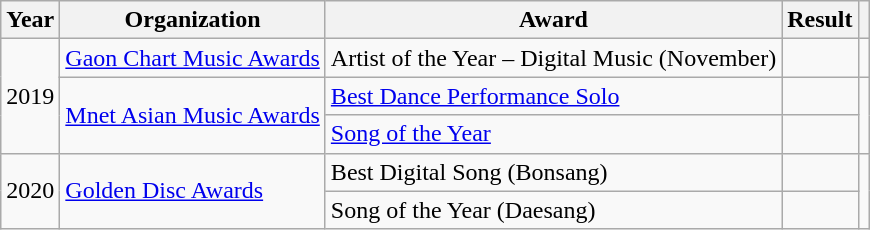<table class="wikitable plainrowheaders">
<tr>
<th scope="col">Year</th>
<th scope="col">Organization</th>
<th scope="col">Award</th>
<th scope="col">Result</th>
<th class="unsortable"></th>
</tr>
<tr>
<td align="center" scope="row" rowspan="3">2019</td>
<td><a href='#'>Gaon Chart Music Awards</a></td>
<td>Artist of the Year – Digital Music (November)</td>
<td></td>
<td style="text-align:center;"></td>
</tr>
<tr>
<td rowspan="2"><a href='#'>Mnet Asian Music Awards</a></td>
<td><a href='#'>Best Dance Performance Solo</a></td>
<td></td>
<td style="text-align:center;" rowspan="2"></td>
</tr>
<tr>
<td><a href='#'>Song of the Year</a></td>
<td></td>
</tr>
<tr>
<td align="center" scope="row" rowspan="2">2020</td>
<td rowspan="2"><a href='#'>Golden Disc Awards</a></td>
<td>Best Digital Song (Bonsang)</td>
<td></td>
<td style="text-align:center;" rowspan="2"></td>
</tr>
<tr>
<td>Song of the Year (Daesang)</td>
<td></td>
</tr>
</table>
